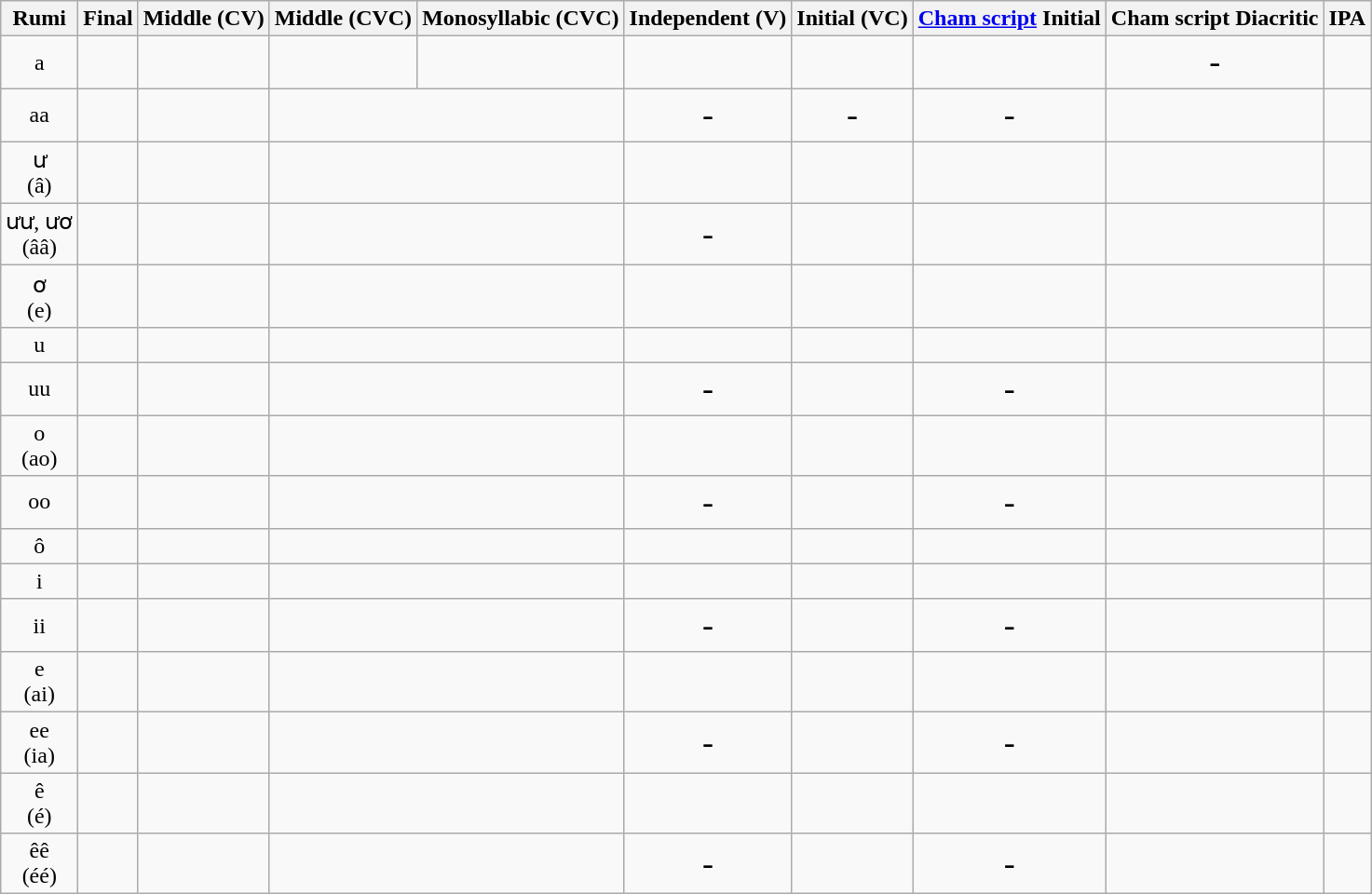<table class="wikitable" style="text-align: center;">
<tr>
<th>Rumi</th>
<th>Final</th>
<th>Middle (CV)</th>
<th>Middle (CVC)</th>
<th>Monosyllabic (CVC)</th>
<th>Independent (V)</th>
<th>Initial (VC)</th>
<th><a href='#'>Cham script</a> Initial</th>
<th>Cham script Diacritic</th>
<th>IPA</th>
</tr>
<tr>
<td>a</td>
<td style="font-size: 150%" dir="rtl"></td>
<td style="font-size: 150%" dir="rtl"></td>
<td style="font-size: 150%" dir="rtl"></td>
<td style="font-size: 150%" dir="rtl"></td>
<td style="font-size: 150%" dir="rtl"></td>
<td style="font-size: 150%" dir="rtl"></td>
<td style="font-size: 150%"></td>
<td style="font-size: 150%">-</td>
<td></td>
</tr>
<tr>
<td>aa</td>
<td style="font-size: 150%" dir="rtl"></td>
<td style="font-size: 150%" dir="rtl"></td>
<td style="font-size: 150%" dir="rtl" colspan="2"></td>
<td style="font-size: 150%" dir="rtl">-</td>
<td style="font-size: 150%" dir="rtl">-</td>
<td style="font-size: 150%">-</td>
<td style="font-size: 150%"></td>
<td></td>
</tr>
<tr>
<td>ư<br>(â)</td>
<td style="font-size: 150%" dir="rtl"></td>
<td style="font-size: 150%" dir="rtl"></td>
<td style="font-size: 150%" dir="rtl" colspan="2"></td>
<td style="font-size: 150%" dir="rtl"></td>
<td style="font-size: 150%" dir="rtl"></td>
<td style="font-size: 150%"></td>
<td style="font-size: 150%"></td>
<td></td>
</tr>
<tr>
<td>ưư, ươ<br>(ââ)</td>
<td style="font-size: 150%" dir="rtl"></td>
<td style="font-size: 150%" dir="rtl"></td>
<td style="font-size: 150%" dir="rtl" colspan="2"></td>
<td style="font-size: 150%" dir="rtl">-</td>
<td style="font-size: 150%" dir="rtl"></td>
<td style="font-size: 150%"></td>
<td style="font-size: 150%"></td>
<td></td>
</tr>
<tr>
<td>ơ<br>(e)</td>
<td style="font-size: 150%" dir="rtl"></td>
<td style="font-size: 150%" dir="rtl"></td>
<td style="font-size: 150%" dir="rtl" colspan="2"></td>
<td style="font-size: 150%" dir="rtl"></td>
<td style="font-size: 150%" dir="rtl"></td>
<td style="font-size: 150%"></td>
<td style="font-size: 150%"></td>
<td></td>
</tr>
<tr>
<td>u</td>
<td style="font-size: 150%" dir="rtl"></td>
<td style="font-size: 150%" dir="rtl"></td>
<td style="font-size: 150%" dir="rtl" colspan="2"></td>
<td style="font-size: 150%" dir="rtl"></td>
<td style="font-size: 150%" dir="rtl"></td>
<td style="font-size: 150%"></td>
<td style="font-size: 150%"></td>
<td></td>
</tr>
<tr>
<td>uu</td>
<td style="font-size: 150%" dir="rtl"></td>
<td style="font-size: 150%" dir="rtl"></td>
<td style="font-size: 150%" dir="rtl" colspan="2"></td>
<td style="font-size: 150%" dir="rtl">-</td>
<td style="font-size: 150%" dir="rtl"></td>
<td style="font-size: 150%">-</td>
<td style="font-size: 150%"></td>
<td></td>
</tr>
<tr>
<td>o<br>(ao)</td>
<td style="font-size: 150%" dir="rtl"></td>
<td style="font-size: 150%" dir="rtl"></td>
<td style="font-size: 150%" dir="rtl" colspan="2"></td>
<td style="font-size: 150%" dir="rtl"></td>
<td style="font-size: 150%" dir="rtl"></td>
<td style="font-size: 150%"></td>
<td style="font-size: 150%"></td>
<td></td>
</tr>
<tr>
<td>oo</td>
<td style="font-size: 150%" dir="rtl"></td>
<td style="font-size: 150%" dir="rtl"></td>
<td style="font-size: 150%" dir="rtl" colspan="2"></td>
<td style="font-size: 150%" dir="rtl">-</td>
<td style="font-size: 150%" dir="rtl"></td>
<td style="font-size: 150%">-</td>
<td style="font-size: 150%"></td>
<td></td>
</tr>
<tr>
<td>ô</td>
<td style="font-size: 150%" dir="rtl"></td>
<td style="font-size: 150%" dir="rtl"></td>
<td style="font-size: 150%" dir="rtl" colspan="2"></td>
<td style="font-size: 150%" dir="rtl"></td>
<td style="font-size: 150%" dir="rtl"></td>
<td style="font-size: 150%"></td>
<td style="font-size: 150%"></td>
<td></td>
</tr>
<tr>
<td>i</td>
<td style="font-size: 150%" dir="rtl"></td>
<td style="font-size: 150%" dir="rtl"></td>
<td style="font-size: 150%" dir="rtl" colspan="2"></td>
<td style="font-size: 150%" dir="rtl"></td>
<td style="font-size: 150%" dir="rtl"></td>
<td style="font-size: 150%"></td>
<td style="font-size: 150%"></td>
<td></td>
</tr>
<tr>
<td>ii</td>
<td style="font-size: 150%" dir="rtl"></td>
<td style="font-size: 150%" dir="rtl"></td>
<td style="font-size: 150%" dir="rtl" colspan="2"></td>
<td style="font-size: 150%" dir="rtl">-</td>
<td style="font-size: 150%" dir="rtl"></td>
<td style="font-size: 150%">-</td>
<td style="font-size: 150%"></td>
<td></td>
</tr>
<tr>
<td>e<br>(ai)</td>
<td style="font-size: 150%" dir="rtl"></td>
<td style="font-size: 150%" dir="rtl"></td>
<td style="font-size: 150%" dir="rtl" colspan="2"></td>
<td style="font-size: 150%" dir="rtl"></td>
<td style="font-size: 150%" dir="rtl"></td>
<td style="font-size: 150%"></td>
<td style="font-size: 150%"></td>
<td></td>
</tr>
<tr>
<td>ee<br>(ia)</td>
<td style="font-size: 150%" dir="rtl"></td>
<td style="font-size: 150%" dir="rtl"></td>
<td style="font-size: 150%" dir="rtl" colspan="2"></td>
<td style="font-size: 150%" dir="rtl">-</td>
<td style="font-size: 150%" dir="rtl"></td>
<td style="font-size: 150%">-</td>
<td style="font-size: 150%"></td>
<td></td>
</tr>
<tr>
<td>ê<br>(é)</td>
<td style="font-size: 150%" dir="rtl"></td>
<td style="font-size: 150%" dir="rtl"></td>
<td style="font-size: 150%" dir="rtl" colspan="2"></td>
<td style="font-size: 150%" dir="rtl"></td>
<td style="font-size: 150%" dir="rtl"></td>
<td style="font-size: 150%"></td>
<td style="font-size: 150%"></td>
<td></td>
</tr>
<tr>
<td>êê<br>(éé)</td>
<td style="font-size: 150%" dir="rtl"></td>
<td style="font-size: 150%" dir="rtl"></td>
<td style="font-size: 150%" dir="rtl" colspan="2"></td>
<td style="font-size: 150%" dir="rtl">-</td>
<td style="font-size: 150%" dir="rtl"></td>
<td style="font-size: 150%">-</td>
<td style="font-size: 150%"></td>
<td></td>
</tr>
</table>
